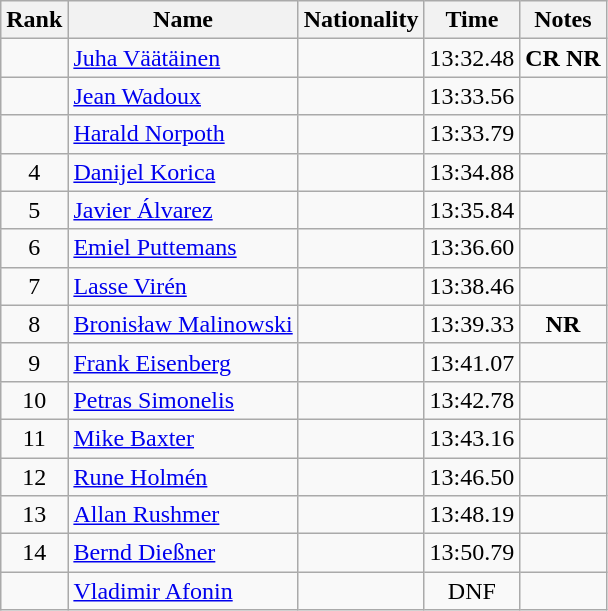<table class="wikitable sortable" style="text-align:center">
<tr>
<th>Rank</th>
<th>Name</th>
<th>Nationality</th>
<th>Time</th>
<th>Notes</th>
</tr>
<tr>
<td></td>
<td align=left><a href='#'>Juha Väätäinen</a></td>
<td align=left></td>
<td>13:32.48</td>
<td><strong>CR NR</strong></td>
</tr>
<tr>
<td></td>
<td align=left><a href='#'>Jean Wadoux</a></td>
<td align=left></td>
<td>13:33.56</td>
<td></td>
</tr>
<tr>
<td></td>
<td align=left><a href='#'>Harald Norpoth</a></td>
<td align=left></td>
<td>13:33.79</td>
<td></td>
</tr>
<tr>
<td>4</td>
<td align=left><a href='#'>Danijel Korica</a></td>
<td align=left></td>
<td>13:34.88</td>
<td></td>
</tr>
<tr>
<td>5</td>
<td align=left><a href='#'>Javier Álvarez</a></td>
<td align=left></td>
<td>13:35.84</td>
<td></td>
</tr>
<tr>
<td>6</td>
<td align=left><a href='#'>Emiel Puttemans</a></td>
<td align=left></td>
<td>13:36.60</td>
<td></td>
</tr>
<tr>
<td>7</td>
<td align=left><a href='#'>Lasse Virén</a></td>
<td align=left></td>
<td>13:38.46</td>
<td></td>
</tr>
<tr>
<td>8</td>
<td align=left><a href='#'>Bronisław Malinowski</a></td>
<td align=left></td>
<td>13:39.33</td>
<td><strong>NR</strong></td>
</tr>
<tr>
<td>9</td>
<td align=left><a href='#'>Frank Eisenberg</a></td>
<td align=left></td>
<td>13:41.07</td>
<td></td>
</tr>
<tr>
<td>10</td>
<td align=left><a href='#'>Petras Simonelis</a></td>
<td align=left></td>
<td>13:42.78</td>
<td></td>
</tr>
<tr>
<td>11</td>
<td align=left><a href='#'>Mike Baxter</a></td>
<td align=left></td>
<td>13:43.16</td>
<td></td>
</tr>
<tr>
<td>12</td>
<td align=left><a href='#'>Rune Holmén</a></td>
<td align=left></td>
<td>13:46.50</td>
<td></td>
</tr>
<tr>
<td>13</td>
<td align=left><a href='#'>Allan Rushmer</a></td>
<td align=left></td>
<td>13:48.19</td>
<td></td>
</tr>
<tr>
<td>14</td>
<td align=left><a href='#'>Bernd Dießner</a></td>
<td align=left></td>
<td>13:50.79</td>
<td></td>
</tr>
<tr>
<td></td>
<td align=left><a href='#'>Vladimir Afonin</a></td>
<td align=left></td>
<td>DNF</td>
<td></td>
</tr>
</table>
